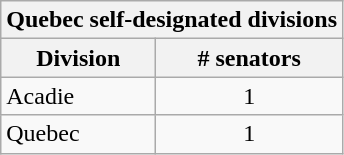<table class="wikitable collapsible collapsed">
<tr>
<th colspan="2">Quebec self-designated divisions</th>
</tr>
<tr>
<th align=left>Division</th>
<th align=center># senators</th>
</tr>
<tr>
<td align=left>Acadie</td>
<td align=center>1</td>
</tr>
<tr>
<td align=left>Quebec</td>
<td align=center>1</td>
</tr>
</table>
